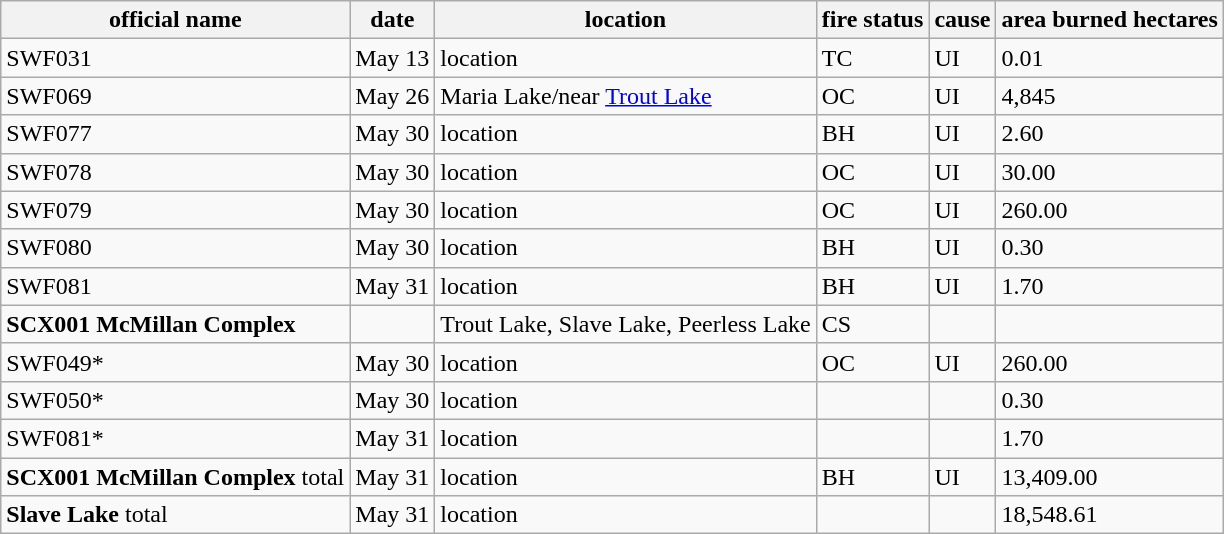<table class="wikitable">
<tr>
<th>official name</th>
<th>date</th>
<th>location</th>
<th>fire status</th>
<th>cause</th>
<th>area burned hectares</th>
</tr>
<tr>
<td>SWF031</td>
<td>May 13</td>
<td>location</td>
<td>TC</td>
<td>UI</td>
<td>0.01</td>
</tr>
<tr>
<td>SWF069</td>
<td>May 26</td>
<td>Maria Lake/near <a href='#'>Trout Lake</a></td>
<td>OC</td>
<td>UI</td>
<td>4,845</td>
</tr>
<tr>
<td>SWF077</td>
<td>May 30</td>
<td>location</td>
<td>BH</td>
<td>UI</td>
<td>2.60</td>
</tr>
<tr>
<td>SWF078</td>
<td>May 30</td>
<td>location</td>
<td>OC</td>
<td>UI</td>
<td>30.00</td>
</tr>
<tr>
<td>SWF079</td>
<td>May 30</td>
<td>location</td>
<td>OC</td>
<td>UI</td>
<td>260.00</td>
</tr>
<tr>
<td>SWF080</td>
<td>May 30</td>
<td>location</td>
<td>BH</td>
<td>UI</td>
<td>0.30</td>
</tr>
<tr>
<td>SWF081</td>
<td>May 31</td>
<td>location</td>
<td>BH</td>
<td>UI</td>
<td>1.70</td>
</tr>
<tr>
<td><strong>SCX001 McMillan Complex</strong></td>
<td></td>
<td>Trout Lake, Slave Lake, Peerless Lake</td>
<td>CS</td>
<td></td>
<td></td>
</tr>
<tr>
<td>SWF049*</td>
<td>May 30</td>
<td>location</td>
<td>OC</td>
<td>UI</td>
<td>260.00</td>
</tr>
<tr>
<td>SWF050*</td>
<td>May 30</td>
<td>location</td>
<td></td>
<td></td>
<td>0.30</td>
</tr>
<tr>
<td>SWF081*</td>
<td>May 31</td>
<td>location</td>
<td></td>
<td></td>
<td>1.70</td>
</tr>
<tr>
<td><strong>SCX001 McMillan Complex</strong> total</td>
<td>May 31</td>
<td>location</td>
<td>BH</td>
<td>UI</td>
<td>13,409.00</td>
</tr>
<tr>
<td><strong>Slave Lake</strong> total</td>
<td>May 31</td>
<td>location</td>
<td></td>
<td></td>
<td>18,548.61</td>
</tr>
</table>
